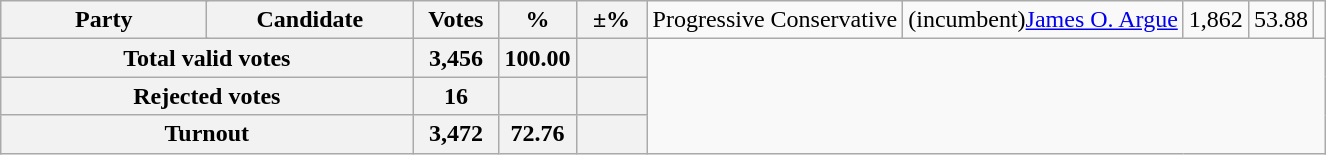<table class="wikitable">
<tr>
<th colspan=2 style="width: 130px">Party</th>
<th style="width: 130px">Candidate</th>
<th style="width: 50px">Votes</th>
<th style="width: 40px">%</th>
<th style="width: 40px">±%<br></th>
<td>Progressive Conservative</td>
<td>(incumbent)<a href='#'>James O. Argue</a></td>
<td align="right">1,862</td>
<td align="right">53.88</td>
<td align="right"><br></td>
</tr>
<tr bgcolor="white">
<th align="right" colspan=3>Total valid votes</th>
<th align="right">3,456</th>
<th align="right">100.00</th>
<th align="right"></th>
</tr>
<tr bgcolor="white">
<th align="right" colspan=3>Rejected votes</th>
<th align="right">16</th>
<th align="right"></th>
<th align="right"></th>
</tr>
<tr bgcolor="white">
<th align="right" colspan=3>Turnout</th>
<th align="right">3,472</th>
<th align="right">72.76</th>
<th align="right"></th>
</tr>
</table>
